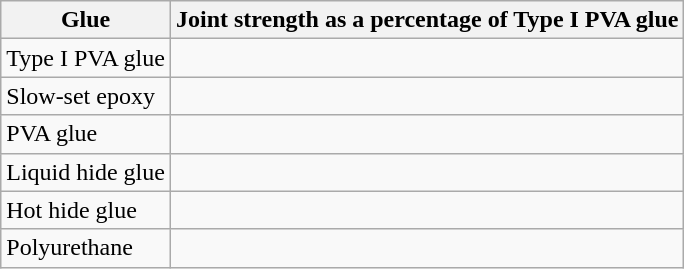<table class="wikitable">
<tr>
<th>Glue</th>
<th>Joint strength as a percentage of Type I PVA glue</th>
</tr>
<tr>
<td>Type I PVA glue</td>
<td></td>
</tr>
<tr>
<td>Slow-set epoxy</td>
<td></td>
</tr>
<tr>
<td>PVA glue</td>
<td></td>
</tr>
<tr>
<td>Liquid hide glue</td>
<td></td>
</tr>
<tr>
<td>Hot hide glue</td>
<td></td>
</tr>
<tr>
<td>Polyurethane</td>
<td></td>
</tr>
</table>
